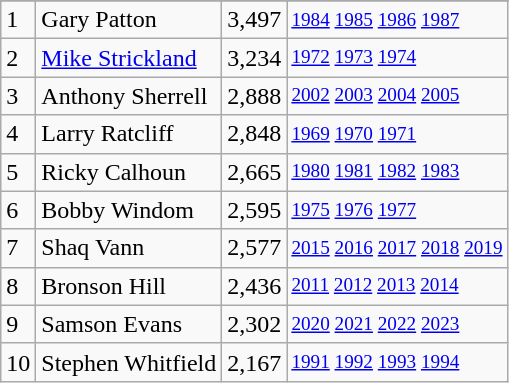<table class="wikitable">
<tr>
</tr>
<tr>
<td>1</td>
<td>Gary Patton</td>
<td>3,497</td>
<td style="font-size:80%;"><a href='#'>1984</a> <a href='#'>1985</a> <a href='#'>1986</a> <a href='#'>1987</a></td>
</tr>
<tr>
<td>2</td>
<td><a href='#'>Mike Strickland</a></td>
<td>3,234</td>
<td style="font-size:80%;"><a href='#'>1972</a> <a href='#'>1973</a> <a href='#'>1974</a></td>
</tr>
<tr>
<td>3</td>
<td>Anthony Sherrell</td>
<td>2,888</td>
<td style="font-size:80%;"><a href='#'>2002</a> <a href='#'>2003</a> <a href='#'>2004</a> <a href='#'>2005</a></td>
</tr>
<tr>
<td>4</td>
<td>Larry Ratcliff</td>
<td>2,848</td>
<td style="font-size:80%;"><a href='#'>1969</a> <a href='#'>1970</a> <a href='#'>1971</a></td>
</tr>
<tr>
<td>5</td>
<td>Ricky Calhoun</td>
<td>2,665</td>
<td style="font-size:80%;"><a href='#'>1980</a> <a href='#'>1981</a> <a href='#'>1982</a> <a href='#'>1983</a></td>
</tr>
<tr>
<td>6</td>
<td>Bobby Windom</td>
<td>2,595</td>
<td style="font-size:80%;"><a href='#'>1975</a> <a href='#'>1976</a> <a href='#'>1977</a></td>
</tr>
<tr>
<td>7</td>
<td>Shaq Vann</td>
<td>2,577</td>
<td style="font-size:80%;"><a href='#'>2015</a> <a href='#'>2016</a> <a href='#'>2017</a> <a href='#'>2018</a>  <a href='#'>2019</a></td>
</tr>
<tr>
<td>8</td>
<td>Bronson Hill</td>
<td>2,436</td>
<td style="font-size:80%;"><a href='#'>2011</a> <a href='#'>2012</a> <a href='#'>2013</a> <a href='#'>2014</a></td>
</tr>
<tr>
<td>9</td>
<td>Samson Evans</td>
<td>2,302</td>
<td style="font-size:80%;"><a href='#'>2020</a> <a href='#'>2021</a> <a href='#'>2022</a> <a href='#'>2023</a></td>
</tr>
<tr>
<td>10</td>
<td>Stephen Whitfield</td>
<td>2,167</td>
<td style="font-size:80%;"><a href='#'>1991</a> <a href='#'>1992</a> <a href='#'>1993</a> <a href='#'>1994</a></td>
</tr>
</table>
